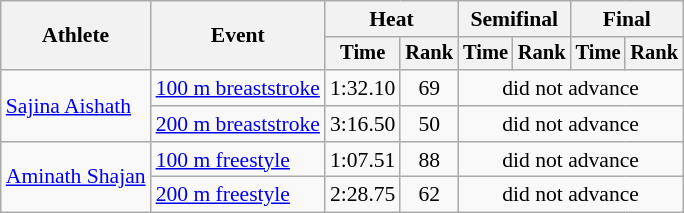<table class=wikitable style="font-size:90%">
<tr>
<th rowspan="2">Athlete</th>
<th rowspan="2">Event</th>
<th colspan="2">Heat</th>
<th colspan="2">Semifinal</th>
<th colspan="2">Final</th>
</tr>
<tr style="font-size:95%">
<th>Time</th>
<th>Rank</th>
<th>Time</th>
<th>Rank</th>
<th>Time</th>
<th>Rank</th>
</tr>
<tr align=center>
<td align=left rowspan=2><a href='#'>Sajina Aishath</a></td>
<td align=left><a href='#'>100 m breaststroke</a></td>
<td>1:32.10</td>
<td>69</td>
<td colspan=4>did not advance</td>
</tr>
<tr align=center>
<td align=left><a href='#'>200 m breaststroke</a></td>
<td>3:16.50</td>
<td>50</td>
<td colspan=4>did not advance</td>
</tr>
<tr align=center>
<td align=left rowspan=2><a href='#'>Aminath Shajan</a></td>
<td align=left><a href='#'>100 m freestyle</a></td>
<td>1:07.51</td>
<td>88</td>
<td colspan=4>did not advance</td>
</tr>
<tr align=center>
<td align=left><a href='#'>200 m freestyle</a></td>
<td>2:28.75</td>
<td>62</td>
<td colspan=4>did not advance</td>
</tr>
</table>
